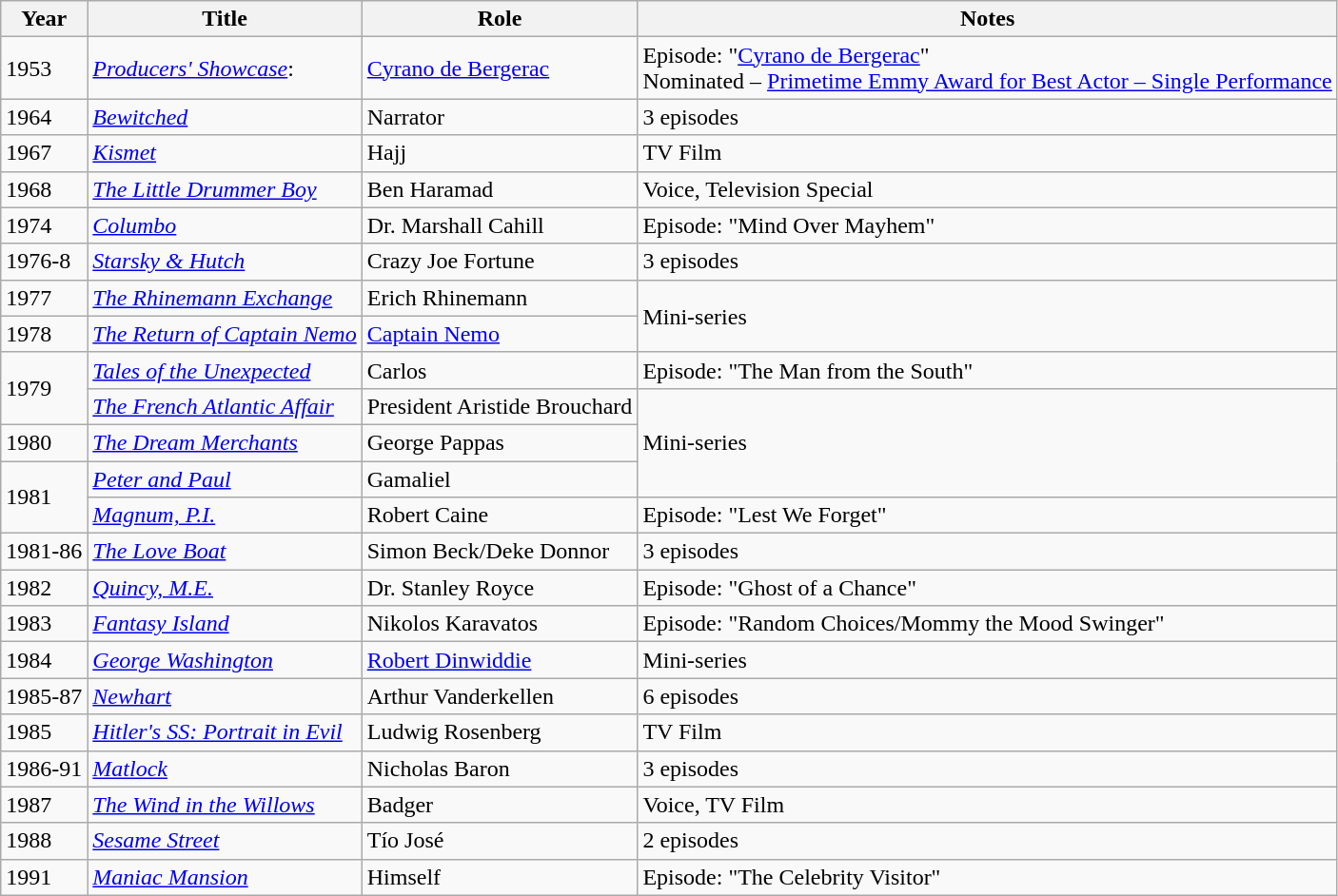<table class="wikitable">
<tr>
<th>Year</th>
<th>Title</th>
<th>Role</th>
<th>Notes</th>
</tr>
<tr>
<td>1953</td>
<td><em><a href='#'>Producers' Showcase</a></em>:</td>
<td><a href='#'>Cyrano de Bergerac</a></td>
<td>Episode: "<a href='#'>Cyrano de Bergerac</a>"<br>Nominated – <a href='#'>Primetime Emmy Award for Best Actor – Single Performance</a></td>
</tr>
<tr>
<td>1964</td>
<td><em><a href='#'>Bewitched</a></em></td>
<td>Narrator</td>
<td>3 episodes</td>
</tr>
<tr>
<td>1967</td>
<td><a href='#'><em>Kismet</em></a></td>
<td>Hajj</td>
<td>TV Film</td>
</tr>
<tr>
<td>1968</td>
<td><em><a href='#'>The Little Drummer Boy</a></em></td>
<td>Ben Haramad</td>
<td>Voice, Television Special</td>
</tr>
<tr>
<td>1974</td>
<td><em><a href='#'>Columbo</a></em></td>
<td>Dr. Marshall Cahill</td>
<td>Episode: "Mind Over Mayhem"</td>
</tr>
<tr>
<td>1976-8</td>
<td><em><a href='#'>Starsky & Hutch</a></em></td>
<td>Crazy Joe Fortune</td>
<td>3 episodes</td>
</tr>
<tr>
<td>1977</td>
<td><em><a href='#'>The Rhinemann Exchange</a></em></td>
<td>Erich Rhinemann</td>
<td rowspan="2">Mini-series</td>
</tr>
<tr>
<td>1978</td>
<td><em><a href='#'>The Return of Captain Nemo</a></em></td>
<td><a href='#'>Captain Nemo</a></td>
</tr>
<tr>
<td rowspan="2">1979</td>
<td><a href='#'><em>Tales of the Unexpected</em></a></td>
<td>Carlos</td>
<td>Episode: "The Man from the South"</td>
</tr>
<tr>
<td><em><a href='#'>The French Atlantic Affair</a></em></td>
<td>President Aristide Brouchard</td>
<td rowspan="3">Mini-series</td>
</tr>
<tr>
<td>1980</td>
<td><a href='#'><em>The Dream Merchants</em></a></td>
<td>George Pappas</td>
</tr>
<tr>
<td rowspan="2">1981</td>
<td><a href='#'><em>Peter and Paul</em></a></td>
<td>Gamaliel</td>
</tr>
<tr>
<td><em><a href='#'>Magnum, P.I.</a></em></td>
<td>Robert Caine</td>
<td>Episode: "Lest We Forget"</td>
</tr>
<tr>
<td>1981-86</td>
<td><em><a href='#'>The Love Boat</a></em></td>
<td>Simon Beck/Deke Donnor</td>
<td>3 episodes</td>
</tr>
<tr>
<td>1982</td>
<td><em><a href='#'>Quincy, M.E.</a></em></td>
<td>Dr. Stanley Royce</td>
<td>Episode: "Ghost of a Chance"</td>
</tr>
<tr>
<td>1983</td>
<td><em><a href='#'>Fantasy Island</a></em></td>
<td>Nikolos Karavatos</td>
<td>Episode: "Random Choices/Mommy the Mood Swinger"</td>
</tr>
<tr>
<td>1984</td>
<td><a href='#'><em>George Washington</em></a></td>
<td><a href='#'>Robert Dinwiddie</a></td>
<td>Mini-series</td>
</tr>
<tr>
<td>1985-87</td>
<td><em><a href='#'>Newhart</a></em></td>
<td>Arthur Vanderkellen</td>
<td>6 episodes</td>
</tr>
<tr>
<td>1985</td>
<td><em><a href='#'>Hitler's SS: Portrait in Evil</a></em></td>
<td>Ludwig Rosenberg</td>
<td>TV Film</td>
</tr>
<tr>
<td>1986-91</td>
<td><a href='#'><em>Matlock</em></a></td>
<td>Nicholas Baron</td>
<td>3 episodes</td>
</tr>
<tr>
<td>1987</td>
<td><em><a href='#'>The Wind in the Willows</a></em></td>
<td>Badger</td>
<td>Voice, TV Film</td>
</tr>
<tr>
<td>1988</td>
<td><em><a href='#'>Sesame Street</a></em></td>
<td>Tío José</td>
<td>2 episodes</td>
</tr>
<tr>
<td>1991</td>
<td><a href='#'><em>Maniac Mansion</em></a></td>
<td>Himself</td>
<td>Episode: "The Celebrity Visitor"</td>
</tr>
</table>
